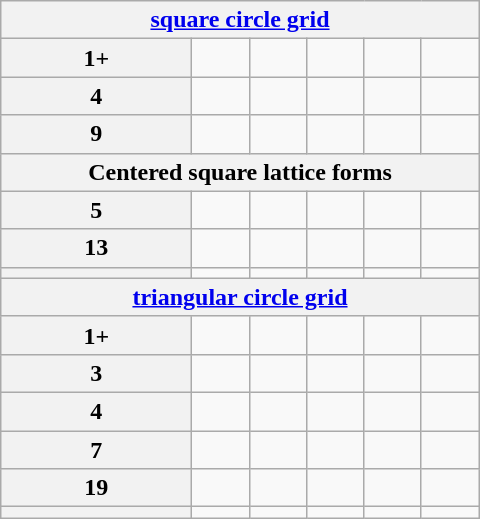<table class="wikitable" align=right width=320>
<tr>
<th colspan=6><a href='#'>square circle grid</a></th>
</tr>
<tr>
<th>1+</th>
<td></td>
<td></td>
<td></td>
<td></td>
<td></td>
</tr>
<tr>
<th>4</th>
<td></td>
<td></td>
<td></td>
<td></td>
<td></td>
</tr>
<tr>
<th>9</th>
<td></td>
<td></td>
<td></td>
<td></td>
<td></td>
</tr>
<tr>
<th colspan=6>Centered square lattice forms</th>
</tr>
<tr>
<th>5</th>
<td></td>
<td></td>
<td></td>
<td></td>
<td></td>
</tr>
<tr>
<th>13</th>
<td></td>
<td></td>
<td></td>
<td></td>
<td></td>
</tr>
<tr>
<th></th>
<td></td>
<td></td>
<td></td>
<td></td>
<td></td>
</tr>
<tr>
<th colspan=6><a href='#'>triangular circle grid</a></th>
</tr>
<tr align=center>
<th>1+</th>
<td></td>
<td></td>
<td></td>
<td></td>
<td></td>
</tr>
<tr align=center>
<th>3</th>
<td></td>
<td></td>
<td></td>
<td></td>
<td></td>
</tr>
<tr align=center>
<th>4</th>
<td></td>
<td></td>
<td></td>
<td></td>
<td></td>
</tr>
<tr align=bottom>
<th>7</th>
<td></td>
<td></td>
<td></td>
<td></td>
<td></td>
</tr>
<tr align=right>
<th>19</th>
<td></td>
<td></td>
<td></td>
<td></td>
<td></td>
</tr>
<tr align=center>
<th></th>
<td></td>
<td></td>
<td></td>
<td></td>
<td></td>
</tr>
</table>
